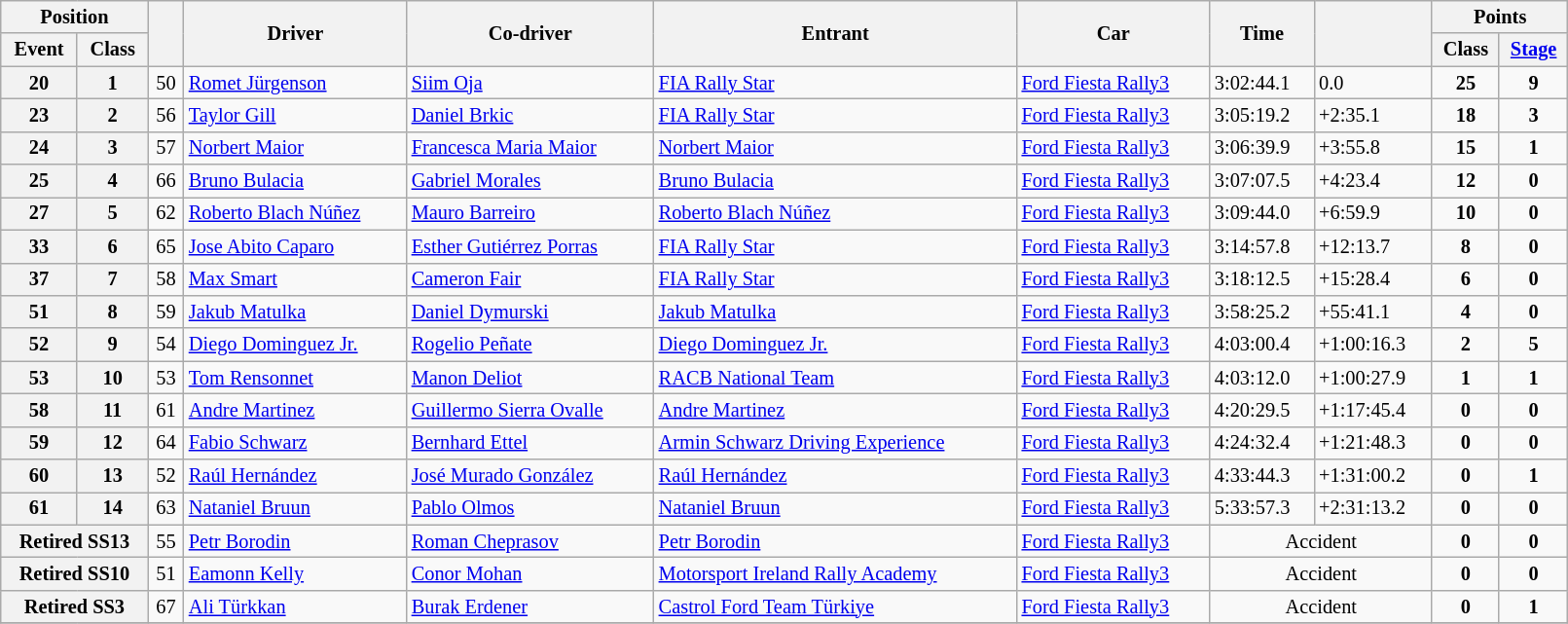<table class="wikitable" width=85% style="font-size: 85%;">
<tr>
<th colspan="2">Position</th>
<th rowspan="2"></th>
<th rowspan="2">Driver</th>
<th rowspan="2">Co-driver</th>
<th rowspan="2">Entrant</th>
<th rowspan="2">Car</th>
<th rowspan="2">Time</th>
<th rowspan="2"></th>
<th colspan="2">Points</th>
</tr>
<tr>
<th>Event</th>
<th>Class</th>
<th>Class</th>
<th><a href='#'>Stage</a></th>
</tr>
<tr>
<th>20</th>
<th>1</th>
<td align="center">50</td>
<td><a href='#'>Romet Jürgenson</a></td>
<td><a href='#'>Siim Oja</a></td>
<td><a href='#'>FIA Rally Star</a></td>
<td><a href='#'>Ford Fiesta Rally3</a></td>
<td>3:02:44.1</td>
<td>0.0</td>
<td align="center"><strong>25</strong></td>
<td align="center"><strong>9</strong></td>
</tr>
<tr>
<th>23</th>
<th>2</th>
<td align="center">56</td>
<td><a href='#'>Taylor Gill</a></td>
<td><a href='#'>Daniel Brkic</a></td>
<td><a href='#'>FIA Rally Star</a></td>
<td><a href='#'>Ford Fiesta Rally3</a></td>
<td>3:05:19.2</td>
<td>+2:35.1</td>
<td align="center"><strong>18</strong></td>
<td align="center"><strong>3</strong></td>
</tr>
<tr>
<th>24</th>
<th>3</th>
<td align="center">57</td>
<td><a href='#'>Norbert Maior</a></td>
<td><a href='#'>Francesca Maria Maior</a></td>
<td><a href='#'>Norbert Maior</a></td>
<td><a href='#'>Ford Fiesta Rally3</a></td>
<td>3:06:39.9</td>
<td>+3:55.8</td>
<td align="center"><strong>15</strong></td>
<td align="center"><strong>1</strong></td>
</tr>
<tr>
<th>25</th>
<th>4</th>
<td align="center">66</td>
<td><a href='#'>Bruno Bulacia</a></td>
<td><a href='#'>Gabriel Morales</a></td>
<td><a href='#'>Bruno Bulacia</a></td>
<td><a href='#'>Ford Fiesta Rally3</a></td>
<td>3:07:07.5</td>
<td>+4:23.4</td>
<td align="center"><strong>12</strong></td>
<td align="center"><strong>0</strong></td>
</tr>
<tr>
<th>27</th>
<th>5</th>
<td align="center">62</td>
<td><a href='#'>Roberto Blach Núñez</a></td>
<td><a href='#'>Mauro Barreiro</a></td>
<td><a href='#'>Roberto Blach Núñez</a></td>
<td><a href='#'>Ford Fiesta Rally3</a></td>
<td>3:09:44.0</td>
<td>+6:59.9</td>
<td align="center"><strong>10</strong></td>
<td align="center"><strong>0</strong></td>
</tr>
<tr>
<th>33</th>
<th>6</th>
<td align="center">65</td>
<td><a href='#'>Jose Abito Caparo</a></td>
<td><a href='#'>Esther Gutiérrez Porras</a></td>
<td><a href='#'>FIA Rally Star</a></td>
<td><a href='#'>Ford Fiesta Rally3</a></td>
<td>3:14:57.8</td>
<td>+12:13.7</td>
<td align="center"><strong>8</strong></td>
<td align="center"><strong>0</strong></td>
</tr>
<tr>
<th>37</th>
<th>7</th>
<td align="center">58</td>
<td><a href='#'>Max Smart</a></td>
<td><a href='#'>Cameron Fair</a></td>
<td><a href='#'>FIA Rally Star</a></td>
<td><a href='#'>Ford Fiesta Rally3</a></td>
<td>3:18:12.5</td>
<td>+15:28.4</td>
<td align="center"><strong>6</strong></td>
<td align="center"><strong>0</strong></td>
</tr>
<tr>
<th>51</th>
<th>8</th>
<td align="center">59</td>
<td><a href='#'>Jakub Matulka</a></td>
<td><a href='#'>Daniel Dymurski</a></td>
<td><a href='#'>Jakub Matulka</a></td>
<td><a href='#'>Ford Fiesta Rally3</a></td>
<td>3:58:25.2</td>
<td>+55:41.1</td>
<td align="center"><strong>4</strong></td>
<td align="center"><strong>0</strong></td>
</tr>
<tr>
<th>52</th>
<th>9</th>
<td align="center">54</td>
<td><a href='#'>Diego Dominguez Jr.</a></td>
<td><a href='#'>Rogelio Peñate</a></td>
<td><a href='#'>Diego Dominguez Jr.</a></td>
<td><a href='#'>Ford Fiesta Rally3</a></td>
<td>4:03:00.4</td>
<td>+1:00:16.3</td>
<td align="center"><strong>2</strong></td>
<td align="center"><strong>5</strong></td>
</tr>
<tr>
<th>53</th>
<th>10</th>
<td align="center">53</td>
<td><a href='#'>Tom Rensonnet</a></td>
<td><a href='#'>Manon Deliot</a></td>
<td><a href='#'>RACB National Team</a></td>
<td><a href='#'>Ford Fiesta Rally3</a></td>
<td>4:03:12.0</td>
<td>+1:00:27.9</td>
<td align="center"><strong>1</strong></td>
<td align="center"><strong>1</strong></td>
</tr>
<tr>
<th>58</th>
<th>11</th>
<td align="center">61</td>
<td><a href='#'>Andre Martinez</a></td>
<td><a href='#'>Guillermo Sierra Ovalle</a></td>
<td><a href='#'>Andre Martinez</a></td>
<td><a href='#'>Ford Fiesta Rally3</a></td>
<td>4:20:29.5</td>
<td>+1:17:45.4</td>
<td align="center"><strong>0</strong></td>
<td align="center"><strong>0</strong></td>
</tr>
<tr>
<th>59</th>
<th>12</th>
<td align="center">64</td>
<td><a href='#'>Fabio Schwarz</a></td>
<td><a href='#'>Bernhard Ettel</a></td>
<td><a href='#'>Armin Schwarz Driving Experience</a></td>
<td><a href='#'>Ford Fiesta Rally3</a></td>
<td>4:24:32.4</td>
<td>+1:21:48.3</td>
<td align="center"><strong>0</strong></td>
<td align="center"><strong>0</strong></td>
</tr>
<tr>
<th>60</th>
<th>13</th>
<td align="center">52</td>
<td><a href='#'>Raúl Hernández</a></td>
<td><a href='#'>José Murado González</a></td>
<td><a href='#'>Raúl Hernández</a></td>
<td><a href='#'>Ford Fiesta Rally3</a></td>
<td>4:33:44.3</td>
<td>+1:31:00.2</td>
<td align="center"><strong>0</strong></td>
<td align="center"><strong>1</strong></td>
</tr>
<tr>
<th>61</th>
<th>14</th>
<td align="center">63</td>
<td><a href='#'>Nataniel Bruun</a></td>
<td><a href='#'>Pablo Olmos</a></td>
<td><a href='#'>Nataniel Bruun</a></td>
<td><a href='#'>Ford Fiesta Rally3</a></td>
<td>5:33:57.3</td>
<td>+2:31:13.2</td>
<td align="center"><strong>0</strong></td>
<td align="center"><strong>0</strong></td>
</tr>
<tr>
<th colspan="2">Retired SS13</th>
<td align="center">55</td>
<td><a href='#'>Petr Borodin</a></td>
<td><a href='#'>Roman Cheprasov</a></td>
<td><a href='#'>Petr Borodin</a></td>
<td><a href='#'>Ford Fiesta Rally3</a></td>
<td colspan="2" align="center">Accident</td>
<td align="center"><strong>0</strong></td>
<td align="center"><strong>0</strong></td>
</tr>
<tr>
<th colspan="2">Retired SS10</th>
<td align="center">51</td>
<td><a href='#'>Eamonn Kelly</a></td>
<td><a href='#'>Conor Mohan</a></td>
<td><a href='#'>Motorsport Ireland Rally Academy</a></td>
<td><a href='#'>Ford Fiesta Rally3</a></td>
<td colspan="2" align="center">Accident</td>
<td align="center"><strong>0</strong></td>
<td align="center"><strong>0</strong></td>
</tr>
<tr>
<th colspan="2">Retired SS3</th>
<td align="center">67</td>
<td><a href='#'>Ali Türkkan</a></td>
<td><a href='#'>Burak Erdener</a></td>
<td><a href='#'>Castrol Ford Team Türkiye</a></td>
<td><a href='#'>Ford Fiesta Rally3</a></td>
<td colspan="2" align="center">Accident</td>
<td align="center"><strong>0</strong></td>
<td align="center"><strong>1</strong></td>
</tr>
<tr>
</tr>
</table>
